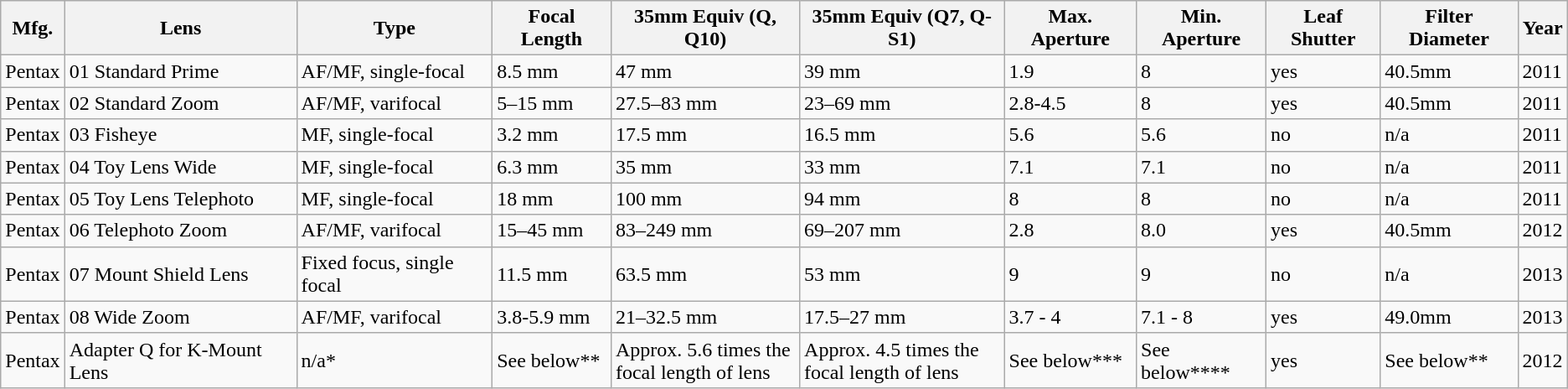<table class="wikitable">
<tr>
<th>Mfg.</th>
<th>Lens</th>
<th>Type</th>
<th>Focal Length</th>
<th>35mm Equiv (Q, Q10)</th>
<th>35mm Equiv (Q7, Q-S1)</th>
<th>Max. Aperture</th>
<th>Min. Aperture</th>
<th>Leaf Shutter</th>
<th>Filter Diameter</th>
<th>Year</th>
</tr>
<tr>
<td>Pentax</td>
<td>01 Standard Prime</td>
<td>AF/MF, single-focal</td>
<td>8.5 mm</td>
<td>47 mm</td>
<td>39 mm</td>
<td>1.9</td>
<td>8</td>
<td>yes</td>
<td>40.5mm</td>
<td>2011</td>
</tr>
<tr>
<td>Pentax</td>
<td>02 Standard Zoom</td>
<td>AF/MF, varifocal</td>
<td>5–15 mm</td>
<td>27.5–83 mm</td>
<td>23–69 mm</td>
<td>2.8-4.5</td>
<td>8</td>
<td>yes</td>
<td>40.5mm</td>
<td>2011</td>
</tr>
<tr>
<td>Pentax</td>
<td>03 Fisheye</td>
<td>MF, single-focal</td>
<td>3.2 mm</td>
<td>17.5 mm</td>
<td>16.5 mm</td>
<td>5.6</td>
<td>5.6</td>
<td>no</td>
<td>n/a</td>
<td>2011</td>
</tr>
<tr>
<td>Pentax</td>
<td>04 Toy Lens Wide</td>
<td>MF, single-focal</td>
<td>6.3 mm</td>
<td>35 mm</td>
<td>33 mm</td>
<td>7.1</td>
<td>7.1</td>
<td>no</td>
<td>n/a</td>
<td>2011</td>
</tr>
<tr>
<td>Pentax</td>
<td>05 Toy Lens Telephoto</td>
<td>MF, single-focal</td>
<td>18 mm</td>
<td>100 mm</td>
<td>94 mm</td>
<td>8</td>
<td>8</td>
<td>no</td>
<td>n/a</td>
<td>2011</td>
</tr>
<tr>
<td>Pentax</td>
<td>06 Telephoto Zoom</td>
<td>AF/MF, varifocal</td>
<td>15–45 mm</td>
<td>83–249 mm</td>
<td>69–207 mm</td>
<td>2.8</td>
<td>8.0</td>
<td>yes</td>
<td>40.5mm</td>
<td>2012</td>
</tr>
<tr>
<td>Pentax</td>
<td>07 Mount Shield Lens</td>
<td>Fixed focus, single focal</td>
<td>11.5 mm</td>
<td>63.5 mm</td>
<td>53 mm</td>
<td>9</td>
<td>9</td>
<td>no</td>
<td>n/a</td>
<td>2013</td>
</tr>
<tr>
<td>Pentax</td>
<td>08 Wide Zoom</td>
<td>AF/MF, varifocal</td>
<td>3.8-5.9 mm</td>
<td>21–32.5 mm</td>
<td>17.5–27 mm</td>
<td>3.7 - 4</td>
<td>7.1 - 8</td>
<td>yes</td>
<td>49.0mm</td>
<td>2013</td>
</tr>
<tr>
<td>Pentax</td>
<td>Adapter Q for K-Mount Lens</td>
<td>n/a*</td>
<td>See below**</td>
<td>Approx. 5.6 times the<br>focal length of lens</td>
<td>Approx. 4.5 times the<br>focal length of lens</td>
<td>See below***</td>
<td>See below****</td>
<td>yes</td>
<td>See below**</td>
<td>2012</td>
</tr>
</table>
